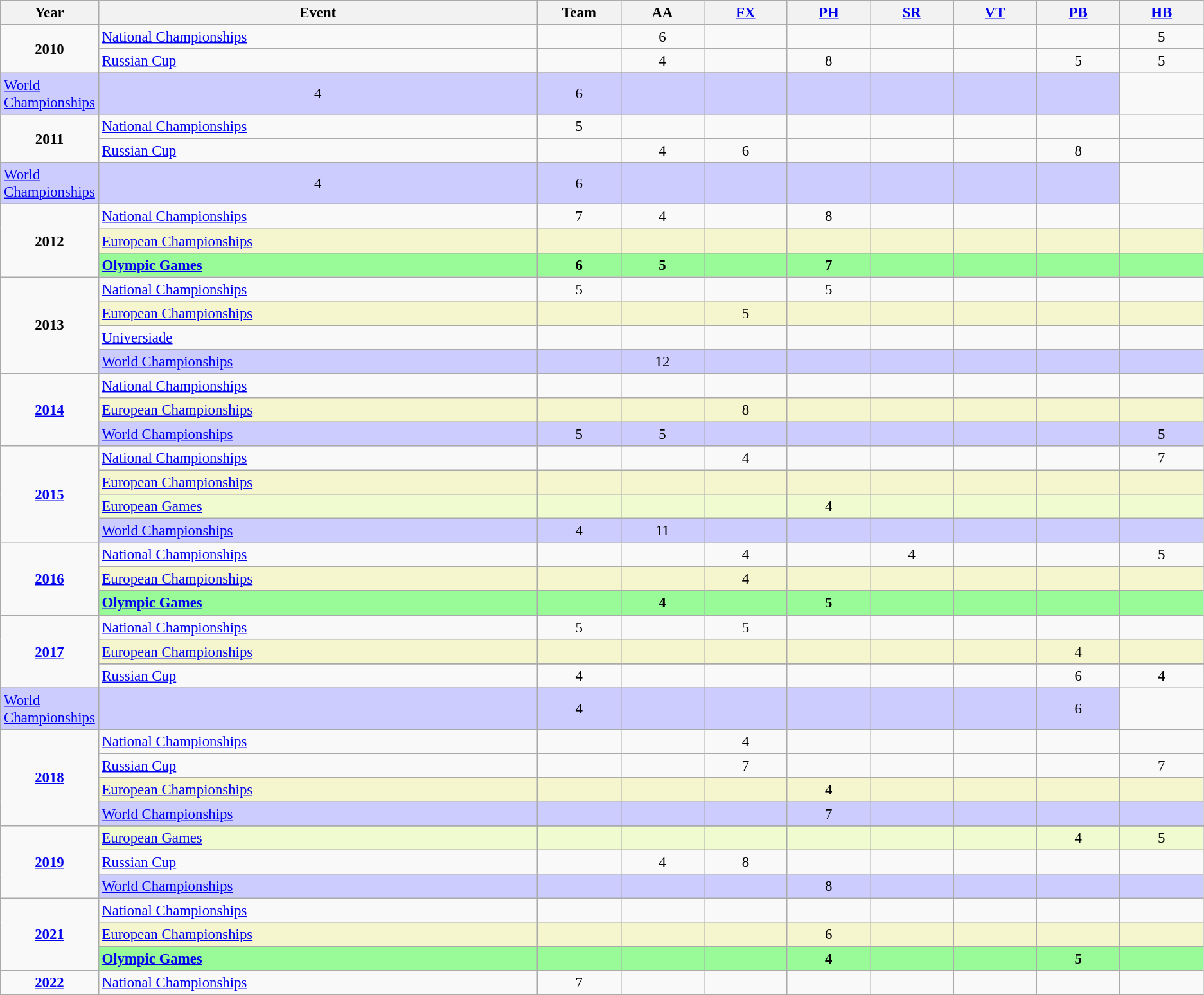<table class="wikitable sortable" style="text-align:center; font-size:95%;">
<tr>
<th width=7% class=unsortable>Year</th>
<th width=37% class=unsortable>Event</th>
<th width=7% class=unsortable>Team</th>
<th width=7% class=unsortable>AA</th>
<th width=7% class=unsortable><a href='#'>FX</a></th>
<th width=7% class=unsortable><a href='#'>PH</a></th>
<th width=7% class=unsortable><a href='#'>SR</a></th>
<th width=7% class=unsortable><a href='#'>VT</a></th>
<th width=7% class=unsortable><a href='#'>PB</a></th>
<th width=7% class=unsortable><a href='#'>HB</a></th>
</tr>
<tr>
<td rowspan="3"><strong>2010</strong></td>
<td align=left><a href='#'>National Championships</a></td>
<td></td>
<td>6</td>
<td></td>
<td></td>
<td></td>
<td></td>
<td></td>
<td>5</td>
</tr>
<tr>
<td align=left><a href='#'>Russian Cup</a></td>
<td></td>
<td>4</td>
<td></td>
<td>8</td>
<td></td>
<td></td>
<td>5</td>
<td>5</td>
</tr>
<tr>
</tr>
<tr bgcolor=#CCCCFF>
<td align=left><a href='#'>World Championships</a></td>
<td>4</td>
<td>6</td>
<td></td>
<td></td>
<td></td>
<td></td>
<td></td>
<td></td>
</tr>
<tr>
<td rowspan="3"><strong>2011</strong></td>
<td align=left><a href='#'>National Championships</a></td>
<td>5</td>
<td></td>
<td></td>
<td></td>
<td></td>
<td></td>
<td></td>
<td></td>
</tr>
<tr>
<td align=left><a href='#'>Russian Cup</a></td>
<td></td>
<td>4</td>
<td>6</td>
<td></td>
<td></td>
<td></td>
<td>8</td>
<td></td>
</tr>
<tr>
</tr>
<tr bgcolor=#CCCCFF>
<td align=left><a href='#'>World Championships</a></td>
<td>4</td>
<td>6</td>
<td></td>
<td></td>
<td></td>
<td></td>
<td></td>
<td></td>
</tr>
<tr>
<td rowspan="3"><strong>2012</strong></td>
<td align=left><a href='#'>National Championships</a></td>
<td>7</td>
<td>4</td>
<td></td>
<td>8</td>
<td></td>
<td></td>
<td></td>
<td></td>
</tr>
<tr bgcolor=#F5F6CE>
<td align=left><a href='#'>European Championships</a></td>
<td></td>
<td></td>
<td></td>
<td></td>
<td></td>
<td></td>
<td></td>
<td></td>
</tr>
<tr bgcolor=98FB98>
<td align=left><strong><a href='#'>Olympic Games</a></strong></td>
<td><strong>6</strong></td>
<td><strong>5</strong></td>
<td></td>
<td><strong>7</strong></td>
<td></td>
<td></td>
<td></td>
<td></td>
</tr>
<tr>
<td rowspan="4"><strong>2013</strong></td>
<td align=left><a href='#'>National Championships</a></td>
<td>5</td>
<td></td>
<td></td>
<td>5</td>
<td></td>
<td></td>
<td></td>
<td></td>
</tr>
<tr bgcolor=#F5F6CE>
<td align=left><a href='#'>European Championships</a></td>
<td></td>
<td></td>
<td>5</td>
<td></td>
<td></td>
<td></td>
<td></td>
<td></td>
</tr>
<tr>
<td align=left><a href='#'>Universiade</a></td>
<td></td>
<td></td>
<td></td>
<td></td>
<td></td>
<td></td>
<td></td>
<td></td>
</tr>
<tr bgcolor=#CCCCFF>
<td align=left><a href='#'>World Championships</a></td>
<td></td>
<td>12</td>
<td></td>
<td></td>
<td></td>
<td></td>
<td></td>
<td></td>
</tr>
<tr>
<td rowspan="3"><strong><a href='#'>2014</a></strong></td>
<td align=left><a href='#'>National Championships</a></td>
<td></td>
<td></td>
<td></td>
<td></td>
<td></td>
<td></td>
<td></td>
<td></td>
</tr>
<tr bgcolor=#F5F6CE>
<td align=left><a href='#'>European Championships</a></td>
<td></td>
<td></td>
<td>8</td>
<td></td>
<td></td>
<td></td>
<td></td>
<td></td>
</tr>
<tr bgcolor=#CCCCFF>
<td align=left><a href='#'>World Championships</a></td>
<td>5</td>
<td>5</td>
<td></td>
<td></td>
<td></td>
<td></td>
<td></td>
<td>5</td>
</tr>
<tr>
<td rowspan="4"><strong><a href='#'>2015</a></strong></td>
<td align=left><a href='#'>National Championships</a></td>
<td></td>
<td></td>
<td>4</td>
<td></td>
<td></td>
<td></td>
<td></td>
<td>7</td>
</tr>
<tr bgcolor=#F5F6CE>
<td align=left><a href='#'>European Championships</a></td>
<td></td>
<td></td>
<td></td>
<td></td>
<td></td>
<td></td>
<td></td>
<td></td>
</tr>
<tr bgcolor=#f0fccf>
<td align=left><a href='#'>European Games</a></td>
<td></td>
<td></td>
<td></td>
<td>4</td>
<td></td>
<td></td>
<td></td>
<td></td>
</tr>
<tr bgcolor=#CCCCFF>
<td align=left><a href='#'>World Championships</a></td>
<td>4</td>
<td>11</td>
<td></td>
<td></td>
<td></td>
<td></td>
<td></td>
<td></td>
</tr>
<tr>
<td rowspan="3"><strong><a href='#'>2016</a></strong></td>
<td align=left><a href='#'>National Championships</a></td>
<td></td>
<td></td>
<td>4</td>
<td></td>
<td>4</td>
<td></td>
<td></td>
<td>5</td>
</tr>
<tr bgcolor=#F5F6CE>
<td align=left><a href='#'>European Championships</a></td>
<td></td>
<td></td>
<td>4</td>
<td></td>
<td></td>
<td></td>
<td></td>
<td></td>
</tr>
<tr bgcolor=98FB98>
<td align=left><strong><a href='#'>Olympic Games</a></strong></td>
<td></td>
<td><strong>4</strong></td>
<td></td>
<td><strong>5</strong></td>
<td></td>
<td></td>
<td></td>
<td></td>
</tr>
<tr>
<td rowspan="4"><strong><a href='#'>2017</a></strong></td>
<td align=left><a href='#'>National Championships</a></td>
<td>5</td>
<td></td>
<td>5</td>
<td></td>
<td></td>
<td></td>
<td></td>
<td></td>
</tr>
<tr bgcolor=#F5F6CE>
<td align=left><a href='#'>European Championships</a></td>
<td></td>
<td></td>
<td></td>
<td></td>
<td></td>
<td></td>
<td>4</td>
<td></td>
</tr>
<tr bgcolor=98FB98>
</tr>
<tr>
<td align=left><a href='#'>Russian Cup</a></td>
<td>4</td>
<td></td>
<td></td>
<td></td>
<td></td>
<td></td>
<td>6</td>
<td>4</td>
</tr>
<tr bgcolor=#CCCCFF>
<td align=left><a href='#'>World Championships</a></td>
<td></td>
<td>4</td>
<td></td>
<td></td>
<td></td>
<td></td>
<td></td>
<td>6</td>
</tr>
<tr>
<td rowspan="4"><strong><a href='#'>2018</a></strong></td>
<td align=left><a href='#'>National Championships</a></td>
<td></td>
<td></td>
<td>4</td>
<td></td>
<td></td>
<td></td>
<td></td>
<td></td>
</tr>
<tr>
<td align=left><a href='#'>Russian Cup</a></td>
<td></td>
<td></td>
<td>7</td>
<td></td>
<td></td>
<td></td>
<td></td>
<td>7</td>
</tr>
<tr bgcolor=#F5F6CE>
<td align=left><a href='#'>European Championships</a></td>
<td></td>
<td></td>
<td></td>
<td>4</td>
<td></td>
<td></td>
<td></td>
<td></td>
</tr>
<tr bgcolor=#CCCCFF>
<td align=left><a href='#'>World Championships</a></td>
<td></td>
<td></td>
<td></td>
<td>7</td>
<td></td>
<td></td>
<td></td>
<td></td>
</tr>
<tr>
<td rowspan="4"><strong><a href='#'>2019</a></strong></td>
</tr>
<tr bgcolor=#f0fccf>
<td align=left><a href='#'>European Games</a></td>
<td></td>
<td></td>
<td></td>
<td></td>
<td></td>
<td></td>
<td>4</td>
<td>5</td>
</tr>
<tr>
<td align=left><a href='#'>Russian Cup</a></td>
<td></td>
<td>4</td>
<td>8</td>
<td></td>
<td></td>
<td></td>
<td></td>
<td></td>
</tr>
<tr bgcolor=#CCCCFF>
<td align=left><a href='#'>World Championships</a></td>
<td></td>
<td></td>
<td></td>
<td>8</td>
<td></td>
<td></td>
<td></td>
<td></td>
</tr>
<tr>
<td rowspan="3"><strong><a href='#'>2021</a></strong></td>
<td align=left><a href='#'>National Championships</a></td>
<td></td>
<td></td>
<td></td>
<td></td>
<td></td>
<td></td>
<td></td>
<td></td>
</tr>
<tr bgcolor=#F5F6CE>
<td align=left><a href='#'>European Championships</a></td>
<td></td>
<td></td>
<td></td>
<td>6</td>
<td></td>
<td></td>
<td></td>
<td></td>
</tr>
<tr bgcolor=98FB98>
<td align=left><strong><a href='#'>Olympic Games</a></strong></td>
<td></td>
<td></td>
<td></td>
<td><strong>4</strong></td>
<td></td>
<td></td>
<td><strong>5</strong></td>
<td></td>
</tr>
<tr>
<td rowspan="1"><strong><a href='#'>2022</a></strong></td>
<td align=left><a href='#'>National Championships</a></td>
<td>7</td>
<td></td>
<td></td>
<td></td>
<td></td>
<td></td>
<td></td>
<td></td>
</tr>
</table>
